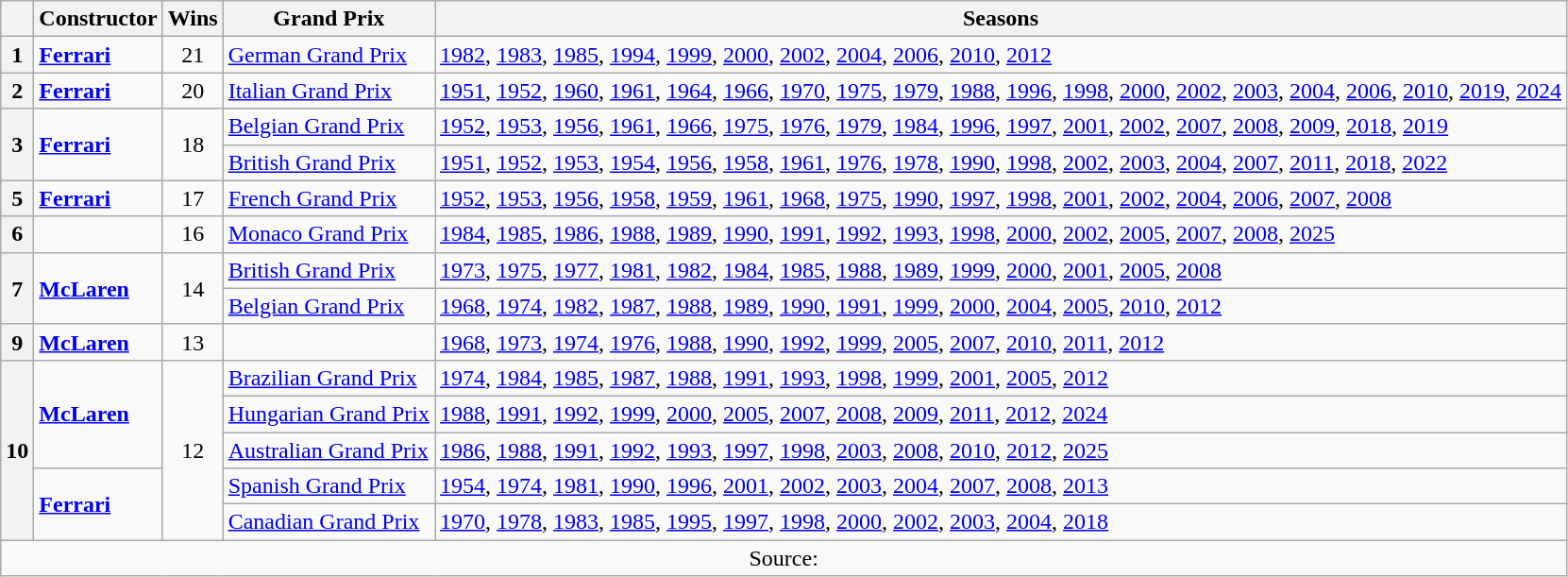<table class="wikitable">
<tr>
<th></th>
<th>Constructor</th>
<th>Wins</th>
<th>Grand Prix</th>
<th>Seasons</th>
</tr>
<tr>
<th>1</th>
<td> <strong><a href='#'>Ferrari</a></strong></td>
<td align="center">21</td>
<td><a href='#'>German Grand Prix</a></td>
<td> <a href='#'>1982</a>, <a href='#'>1983</a>, <a href='#'>1985</a>, <a href='#'>1994</a>, <a href='#'>1999</a>, <a href='#'>2000</a>, <a href='#'>2002</a>, <a href='#'>2004</a>, <a href='#'>2006</a>, <a href='#'>2010</a>, <a href='#'>2012</a></td>
</tr>
<tr>
<th>2</th>
<td> <strong><a href='#'>Ferrari</a></strong></td>
<td align="center">20</td>
<td><a href='#'>Italian Grand Prix</a></td>
<td><a href='#'>1951</a>, <a href='#'>1952</a>, <a href='#'>1960</a>, <a href='#'>1961</a>, <a href='#'>1964</a>, <a href='#'>1966</a>, <a href='#'>1970</a>, <a href='#'>1975</a>, <a href='#'>1979</a>, <a href='#'>1988</a>, <a href='#'>1996</a>, <a href='#'>1998</a>, <a href='#'>2000</a>, <a href='#'>2002</a>, <a href='#'>2003</a>, <a href='#'>2004</a>, <a href='#'>2006</a>, <a href='#'>2010</a>, <a href='#'>2019</a>, <a href='#'>2024</a></td>
</tr>
<tr>
<th rowspan=2>3</th>
<td rowspan=2> <strong><a href='#'>Ferrari</a></strong></td>
<td rowspan=2 align="center">18</td>
<td><a href='#'>Belgian Grand Prix</a></td>
<td><a href='#'>1952</a>, <a href='#'>1953</a>, <a href='#'>1956</a>, <a href='#'>1961</a>, <a href='#'>1966</a>, <a href='#'>1975</a>, <a href='#'>1976</a>, <a href='#'>1979</a>, <a href='#'>1984</a>, <a href='#'>1996</a>, <a href='#'>1997</a>, <a href='#'>2001</a>, <a href='#'>2002</a>, <a href='#'>2007</a>, <a href='#'>2008</a>, <a href='#'>2009</a>, <a href='#'>2018</a>, <a href='#'>2019</a></td>
</tr>
<tr>
<td><a href='#'>British Grand Prix</a></td>
<td><a href='#'>1951</a>, <a href='#'>1952</a>, <a href='#'>1953</a>, <a href='#'>1954</a>, <a href='#'>1956</a>, <a href='#'>1958</a>, <a href='#'>1961</a>, <a href='#'>1976</a>, <a href='#'>1978</a>, <a href='#'>1990</a>, <a href='#'>1998</a>, <a href='#'>2002</a>, <a href='#'>2003</a>, <a href='#'>2004</a>, <a href='#'>2007</a>, <a href='#'>2011</a>, <a href='#'>2018</a>, <a href='#'>2022</a></td>
</tr>
<tr>
<th>5</th>
<td> <strong><a href='#'>Ferrari</a></strong></td>
<td align="center">17</td>
<td><a href='#'>French Grand Prix</a></td>
<td><a href='#'>1952</a>, <a href='#'>1953</a>, <a href='#'>1956</a>, <a href='#'>1958</a>, <a href='#'>1959</a>, <a href='#'>1961</a>, <a href='#'>1968</a>, <a href='#'>1975</a>, <a href='#'>1990</a>, <a href='#'>1997</a>, <a href='#'>1998</a>, <a href='#'>2001</a>, <a href='#'>2002</a>, <a href='#'>2004</a>, <a href='#'>2006</a>, <a href='#'>2007</a>, <a href='#'>2008</a></td>
</tr>
<tr>
<th>6</th>
<td></td>
<td align="center">16</td>
<td><a href='#'>Monaco Grand Prix</a></td>
<td><a href='#'>1984</a>, <a href='#'>1985</a>, <a href='#'>1986</a>, <a href='#'>1988</a>, <a href='#'>1989</a>, <a href='#'>1990</a>, <a href='#'>1991</a>, <a href='#'>1992</a>, <a href='#'>1993</a>, <a href='#'>1998</a>, <a href='#'>2000</a>, <a href='#'>2002</a>, <a href='#'>2005</a>, <a href='#'>2007</a>, <a href='#'>2008</a>, <a href='#'>2025</a></td>
</tr>
<tr>
<th rowspan=2>7</th>
<td rowspan=2> <strong><a href='#'>McLaren</a></strong></td>
<td rowspan=2 align=center>14</td>
<td><a href='#'>British Grand Prix</a></td>
<td><a href='#'>1973</a>, <a href='#'>1975</a>, <a href='#'>1977</a>, <a href='#'>1981</a>, <a href='#'>1982</a>, <a href='#'>1984</a>, <a href='#'>1985</a>, <a href='#'>1988</a>, <a href='#'>1989</a>, <a href='#'>1999</a>, <a href='#'>2000</a>, <a href='#'>2001</a>, <a href='#'>2005</a>, <a href='#'>2008</a></td>
</tr>
<tr>
<td><a href='#'>Belgian Grand Prix</a></td>
<td><a href='#'>1968</a>, <a href='#'>1974</a>, <a href='#'>1982</a>, <a href='#'>1987</a>, <a href='#'>1988</a>, <a href='#'>1989</a>, <a href='#'>1990</a>, <a href='#'>1991</a>, <a href='#'>1999</a>, <a href='#'>2000</a>, <a href='#'>2004</a>, <a href='#'>2005</a>, <a href='#'>2010</a>, <a href='#'>2012</a></td>
</tr>
<tr>
<th>9</th>
<td> <strong><a href='#'>McLaren</a></strong></td>
<td align="center">13</td>
<td></td>
<td><a href='#'>1968</a>, <a href='#'>1973</a>, <a href='#'>1974</a>, <a href='#'>1976</a>, <a href='#'>1988</a>, <a href='#'>1990</a>, <a href='#'>1992</a>, <a href='#'>1999</a>, <a href='#'>2005</a>, <a href='#'>2007</a>, <a href='#'>2010</a>, <a href='#'>2011</a>, <a href='#'>2012</a></td>
</tr>
<tr>
<th rowspan="5">10</th>
<td rowspan="3"> <strong><a href='#'>McLaren</a></strong></td>
<td rowspan="5" align="center">12</td>
<td><a href='#'>Brazilian Grand Prix</a></td>
<td><a href='#'>1974</a>, <a href='#'>1984</a>, <a href='#'>1985</a>, <a href='#'>1987</a>, <a href='#'>1988</a>, <a href='#'>1991</a>, <a href='#'>1993</a>, <a href='#'>1998</a>, <a href='#'>1999</a>, <a href='#'>2001</a>, <a href='#'>2005</a>, <a href='#'>2012</a></td>
</tr>
<tr>
<td><a href='#'>Hungarian Grand Prix</a></td>
<td><a href='#'>1988</a>, <a href='#'>1991</a>, <a href='#'>1992</a>, <a href='#'>1999</a>, <a href='#'>2000</a>, <a href='#'>2005</a>, <a href='#'>2007</a>, <a href='#'>2008</a>, <a href='#'>2009</a>, <a href='#'>2011</a>, <a href='#'>2012</a>, <a href='#'>2024</a></td>
</tr>
<tr>
<td><a href='#'>Australian Grand Prix</a></td>
<td><a href='#'>1986</a>, <a href='#'>1988</a>, <a href='#'>1991</a>, <a href='#'>1992</a>, <a href='#'>1993</a>, <a href='#'>1997</a>, <a href='#'>1998</a>, <a href='#'>2003</a>, <a href='#'>2008</a>, <a href='#'>2010</a>, <a href='#'>2012</a>, <a href='#'>2025</a></td>
</tr>
<tr>
<td rowspan="2"> <strong><a href='#'>Ferrari</a></strong></td>
<td><a href='#'>Spanish Grand Prix</a></td>
<td><a href='#'>1954</a>, <a href='#'>1974</a>, <a href='#'>1981</a>, <a href='#'>1990</a>, <a href='#'>1996</a>, <a href='#'>2001</a>, <a href='#'>2002</a>, <a href='#'>2003</a>, <a href='#'>2004</a>, <a href='#'>2007</a>, <a href='#'>2008</a>, <a href='#'>2013</a></td>
</tr>
<tr>
<td><a href='#'>Canadian Grand Prix</a></td>
<td><a href='#'>1970</a>, <a href='#'>1978</a>, <a href='#'>1983</a>, <a href='#'>1985</a>, <a href='#'>1995</a>, <a href='#'>1997</a>, <a href='#'>1998</a>, <a href='#'>2000</a>, <a href='#'>2002</a>, <a href='#'>2003</a>, <a href='#'>2004</a>, <a href='#'>2018</a></td>
</tr>
<tr>
<td colspan="5" align="center">Source:</td>
</tr>
</table>
